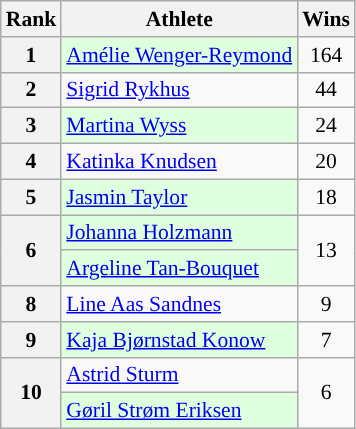<table class="wikitable" style="font-size: 90%;">
<tr>
<th>Rank</th>
<th>Athlete</th>
<th>Wins</th>
</tr>
<tr>
<th>1</th>
<td style="background:#dfffdf;"> <a href='#'>Amélie Wenger-Reymond</a></td>
<td align="center">164</td>
</tr>
<tr>
<th>2</th>
<td> <a href='#'>Sigrid Rykhus</a></td>
<td align="center">44</td>
</tr>
<tr>
<th>3</th>
<td style="background:#dfffdf;"> <a href='#'>Martina Wyss</a></td>
<td align="center">24</td>
</tr>
<tr>
<th>4</th>
<td> <a href='#'>Katinka Knudsen</a></td>
<td align="center">20</td>
</tr>
<tr>
<th>5</th>
<td style="background:#dfffdf;"> <a href='#'>Jasmin Taylor</a></td>
<td align="center">18</td>
</tr>
<tr>
<th rowspan="2">6</th>
<td style="background:#dfffdf;"> <a href='#'>Johanna Holzmann</a></td>
<td rowspan="2" align="center">13</td>
</tr>
<tr>
<td style="background:#dfffdf;"> <a href='#'>Argeline Tan-Bouquet</a></td>
</tr>
<tr>
<th>8</th>
<td> <a href='#'>Line Aas Sandnes</a></td>
<td align="center">9</td>
</tr>
<tr>
<th>9</th>
<td style="background:#dfffdf;"> <a href='#'>Kaja Bjørnstad Konow</a></td>
<td align="center">7</td>
</tr>
<tr>
<th rowspan="2">10</th>
<td> <a href='#'>Astrid Sturm</a></td>
<td align="center" rowspan="2">6</td>
</tr>
<tr>
<td style="background:#dfffdf;"> <a href='#'>Gøril Strøm Eriksen</a></td>
</tr>
</table>
